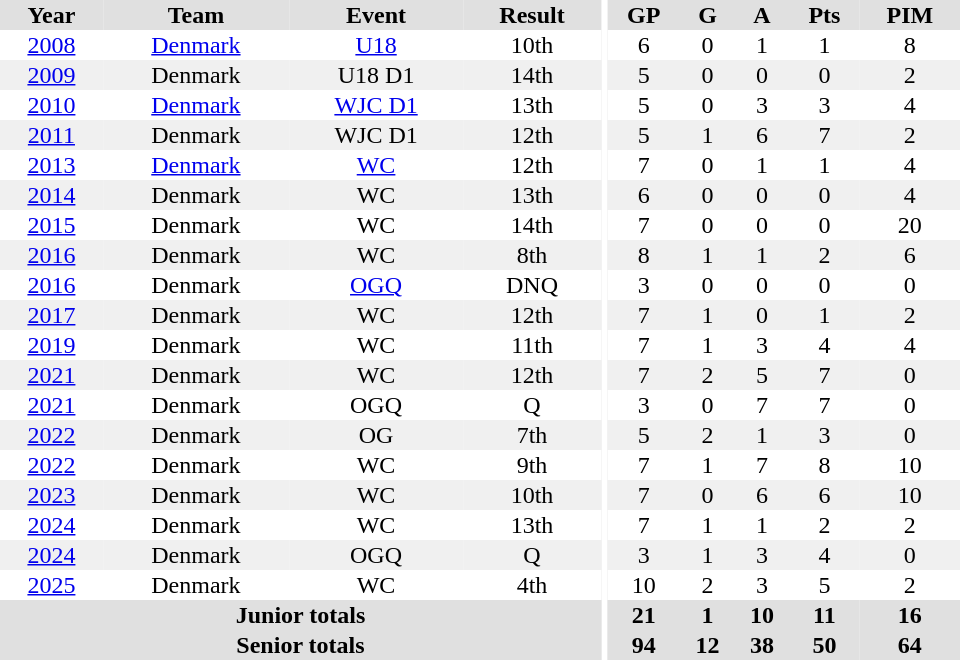<table border="0" cellpadding="1" cellspacing="0" ID="Table3" style="text-align:center; width:40em">
<tr ALIGN="center" bgcolor="#e0e0e0">
<th>Year</th>
<th>Team</th>
<th>Event</th>
<th>Result</th>
<th rowspan="99" bgcolor="#ffffff"></th>
<th>GP</th>
<th>G</th>
<th>A</th>
<th>Pts</th>
<th>PIM</th>
</tr>
<tr>
<td><a href='#'>2008</a></td>
<td><a href='#'>Denmark</a></td>
<td><a href='#'>U18</a></td>
<td>10th</td>
<td>6</td>
<td>0</td>
<td>1</td>
<td>1</td>
<td>8</td>
</tr>
<tr bgcolor="#f0f0f0">
<td><a href='#'>2009</a></td>
<td>Denmark</td>
<td>U18 D1</td>
<td>14th</td>
<td>5</td>
<td>0</td>
<td>0</td>
<td>0</td>
<td>2</td>
</tr>
<tr>
<td><a href='#'>2010</a></td>
<td><a href='#'>Denmark</a></td>
<td><a href='#'>WJC D1</a></td>
<td>13th</td>
<td>5</td>
<td>0</td>
<td>3</td>
<td>3</td>
<td>4</td>
</tr>
<tr bgcolor="#f0f0f0">
<td><a href='#'>2011</a></td>
<td>Denmark</td>
<td>WJC D1</td>
<td>12th</td>
<td>5</td>
<td>1</td>
<td>6</td>
<td>7</td>
<td>2</td>
</tr>
<tr>
<td><a href='#'>2013</a></td>
<td><a href='#'>Denmark</a></td>
<td><a href='#'>WC</a></td>
<td>12th</td>
<td>7</td>
<td>0</td>
<td>1</td>
<td>1</td>
<td>4</td>
</tr>
<tr bgcolor="#f0f0f0">
<td><a href='#'>2014</a></td>
<td>Denmark</td>
<td>WC</td>
<td>13th</td>
<td>6</td>
<td>0</td>
<td>0</td>
<td>0</td>
<td>4</td>
</tr>
<tr>
<td><a href='#'>2015</a></td>
<td>Denmark</td>
<td>WC</td>
<td>14th</td>
<td>7</td>
<td>0</td>
<td>0</td>
<td>0</td>
<td>20</td>
</tr>
<tr bgcolor="#f0f0f0">
<td><a href='#'>2016</a></td>
<td>Denmark</td>
<td>WC</td>
<td>8th</td>
<td>8</td>
<td>1</td>
<td>1</td>
<td>2</td>
<td>6</td>
</tr>
<tr>
<td><a href='#'>2016</a></td>
<td>Denmark</td>
<td><a href='#'>OGQ</a></td>
<td>DNQ</td>
<td>3</td>
<td>0</td>
<td>0</td>
<td>0</td>
<td>0</td>
</tr>
<tr bgcolor="#f0f0f0">
<td><a href='#'>2017</a></td>
<td>Denmark</td>
<td>WC</td>
<td>12th</td>
<td>7</td>
<td>1</td>
<td>0</td>
<td>1</td>
<td>2</td>
</tr>
<tr>
<td><a href='#'>2019</a></td>
<td>Denmark</td>
<td>WC</td>
<td>11th</td>
<td>7</td>
<td>1</td>
<td>3</td>
<td>4</td>
<td>4</td>
</tr>
<tr bgcolor="#f0f0f0">
<td><a href='#'>2021</a></td>
<td>Denmark</td>
<td>WC</td>
<td>12th</td>
<td>7</td>
<td>2</td>
<td>5</td>
<td>7</td>
<td>0</td>
</tr>
<tr>
<td><a href='#'>2021</a></td>
<td>Denmark</td>
<td>OGQ</td>
<td>Q</td>
<td>3</td>
<td>0</td>
<td>7</td>
<td>7</td>
<td>0</td>
</tr>
<tr bgcolor="#f0f0f0">
<td><a href='#'>2022</a></td>
<td>Denmark</td>
<td>OG</td>
<td>7th</td>
<td>5</td>
<td>2</td>
<td>1</td>
<td>3</td>
<td>0</td>
</tr>
<tr>
<td><a href='#'>2022</a></td>
<td>Denmark</td>
<td>WC</td>
<td>9th</td>
<td>7</td>
<td>1</td>
<td>7</td>
<td>8</td>
<td>10</td>
</tr>
<tr bgcolor="#f0f0f0">
<td><a href='#'>2023</a></td>
<td>Denmark</td>
<td>WC</td>
<td>10th</td>
<td>7</td>
<td>0</td>
<td>6</td>
<td>6</td>
<td>10</td>
</tr>
<tr>
<td><a href='#'>2024</a></td>
<td>Denmark</td>
<td>WC</td>
<td>13th</td>
<td>7</td>
<td>1</td>
<td>1</td>
<td>2</td>
<td>2</td>
</tr>
<tr bgcolor="#f0f0f0">
<td><a href='#'>2024</a></td>
<td>Denmark</td>
<td>OGQ</td>
<td>Q</td>
<td>3</td>
<td>1</td>
<td>3</td>
<td>4</td>
<td>0</td>
</tr>
<tr>
<td><a href='#'>2025</a></td>
<td>Denmark</td>
<td>WC</td>
<td>4th</td>
<td>10</td>
<td>2</td>
<td>3</td>
<td>5</td>
<td>2</td>
</tr>
<tr bgcolor="#e0e0e0">
<th colspan=4>Junior totals</th>
<th>21</th>
<th>1</th>
<th>10</th>
<th>11</th>
<th>16</th>
</tr>
<tr bgcolor="#e0e0e0">
<th colspan=4>Senior totals</th>
<th>94</th>
<th>12</th>
<th>38</th>
<th>50</th>
<th>64</th>
</tr>
</table>
